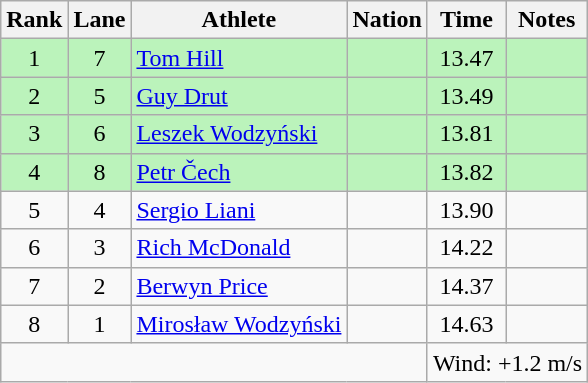<table class="wikitable sortable" style="text-align:center">
<tr>
<th>Rank</th>
<th>Lane</th>
<th>Athlete</th>
<th>Nation</th>
<th>Time</th>
<th>Notes</th>
</tr>
<tr bgcolor=bbf3bb>
<td>1</td>
<td>7</td>
<td align=left><a href='#'>Tom Hill</a></td>
<td align=left></td>
<td>13.47</td>
<td></td>
</tr>
<tr bgcolor=bbf3bb>
<td>2</td>
<td>5</td>
<td align=left><a href='#'>Guy Drut</a></td>
<td align=left></td>
<td>13.49</td>
<td></td>
</tr>
<tr bgcolor=bbf3bb>
<td>3</td>
<td>6</td>
<td align=left><a href='#'>Leszek Wodzyński</a></td>
<td align=left></td>
<td>13.81</td>
<td></td>
</tr>
<tr bgcolor=bbf3bb>
<td>4</td>
<td>8</td>
<td align=left><a href='#'>Petr Čech</a></td>
<td align=left></td>
<td>13.82</td>
<td></td>
</tr>
<tr>
<td>5</td>
<td>4</td>
<td align=left><a href='#'>Sergio Liani</a></td>
<td align=left></td>
<td>13.90</td>
<td></td>
</tr>
<tr>
<td>6</td>
<td>3</td>
<td align=left><a href='#'>Rich McDonald</a></td>
<td align=left></td>
<td>14.22</td>
<td></td>
</tr>
<tr>
<td>7</td>
<td>2</td>
<td align=left><a href='#'>Berwyn Price</a></td>
<td align=left></td>
<td>14.37</td>
<td></td>
</tr>
<tr>
<td>8</td>
<td>1</td>
<td align=left><a href='#'>Mirosław Wodzyński</a></td>
<td align=left></td>
<td>14.63</td>
<td></td>
</tr>
<tr class="sortbottom">
<td colspan=4></td>
<td colspan="2" style="text-align:left;">Wind: +1.2 m/s</td>
</tr>
</table>
